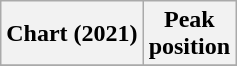<table class="wikitable plainrowheaders" style="text-align:center">
<tr>
<th scope="col">Chart (2021)</th>
<th scope="col">Peak<br>position</th>
</tr>
<tr>
</tr>
</table>
